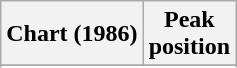<table class="wikitable sortable plainrowheaders" style="text-align:center">
<tr>
<th scope="col">Chart (1986)</th>
<th scope="col">Peak<br>position</th>
</tr>
<tr>
</tr>
<tr>
</tr>
<tr>
</tr>
<tr>
</tr>
</table>
